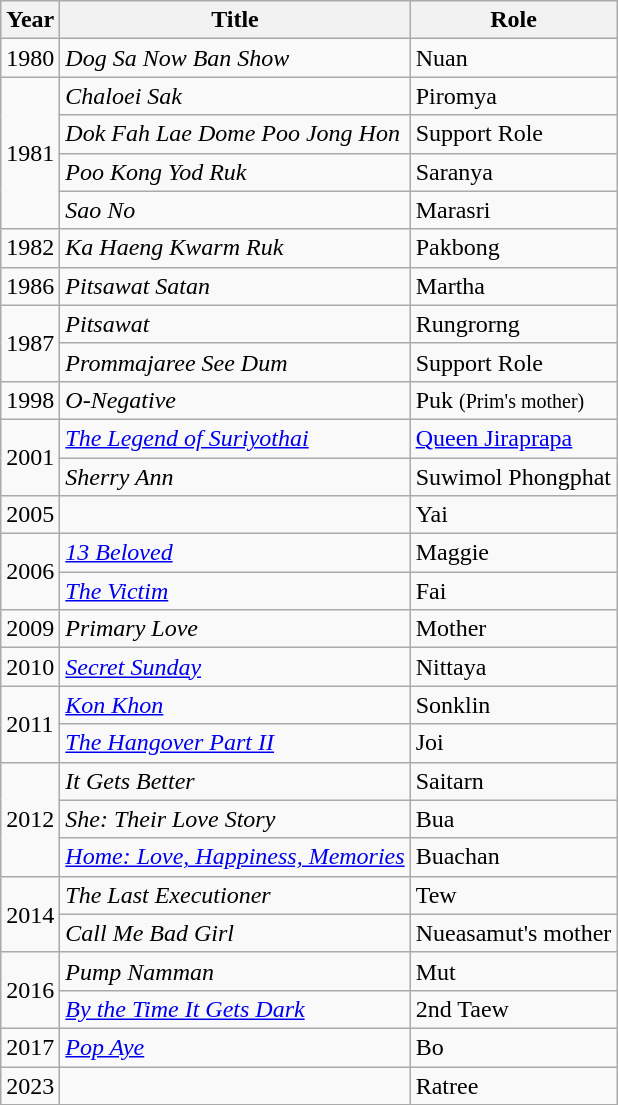<table class="wikitable">
<tr>
<th>Year</th>
<th>Title</th>
<th>Role</th>
</tr>
<tr>
<td>1980</td>
<td><em>Dog Sa Now Ban Show</em></td>
<td>Nuan</td>
</tr>
<tr>
<td rowspan = "4">1981</td>
<td><em>Chaloei Sak</em></td>
<td>Piromya</td>
</tr>
<tr>
<td><em>Dok Fah Lae Dome Poo Jong Hon</em></td>
<td>Support Role</td>
</tr>
<tr>
<td><em>Poo Kong Yod Ruk</em></td>
<td>Saranya</td>
</tr>
<tr>
<td><em>Sao No</em></td>
<td>Marasri</td>
</tr>
<tr>
<td>1982</td>
<td><em>Ka Haeng Kwarm Ruk</em></td>
<td>Pakbong</td>
</tr>
<tr>
<td>1986</td>
<td><em>Pitsawat Satan</em></td>
<td>Martha</td>
</tr>
<tr>
<td rowspan = "2">1987</td>
<td><em>Pitsawat</em></td>
<td>Rungrorng</td>
</tr>
<tr>
<td><em>Prommajaree See Dum</em></td>
<td>Support Role</td>
</tr>
<tr>
<td>1998</td>
<td><em>O-Negative</em></td>
<td>Puk <small>(Prim's mother)</small></td>
</tr>
<tr>
<td rowspan = "2">2001</td>
<td><em><a href='#'>The Legend of Suriyothai</a></em></td>
<td><a href='#'>Queen Jiraprapa</a></td>
</tr>
<tr>
<td><em>Sherry Ann</em></td>
<td>Suwimol Phongphat</td>
</tr>
<tr>
<td>2005</td>
<td><em></em></td>
<td>Yai</td>
</tr>
<tr>
<td rowspan = "2">2006</td>
<td><em><a href='#'>13 Beloved</a></em></td>
<td>Maggie</td>
</tr>
<tr>
<td><em><a href='#'>The Victim</a></em></td>
<td>Fai</td>
</tr>
<tr>
<td>2009</td>
<td><em>Primary Love</em></td>
<td>Mother</td>
</tr>
<tr>
<td>2010</td>
<td><em><a href='#'>Secret Sunday</a></em></td>
<td>Nittaya</td>
</tr>
<tr>
<td rowspan = "2">2011</td>
<td><em><a href='#'>Kon Khon</a></em></td>
<td>Sonklin</td>
</tr>
<tr>
<td><em><a href='#'>The Hangover Part II</a></em></td>
<td>Joi</td>
</tr>
<tr>
<td rowspan = "3">2012</td>
<td><em>It Gets Better</em></td>
<td>Saitarn</td>
</tr>
<tr>
<td><em>She: Their Love Story</em></td>
<td>Bua</td>
</tr>
<tr>
<td><em><a href='#'>Home: Love, Happiness, Memories</a></em></td>
<td>Buachan</td>
</tr>
<tr>
<td rowspan = "2">2014</td>
<td><em>The Last Executioner</em></td>
<td>Tew</td>
</tr>
<tr>
<td><em>Call Me Bad Girl</em></td>
<td>Nueasamut's mother</td>
</tr>
<tr>
<td rowspan = "2">2016</td>
<td><em>Pump Namman</em></td>
<td>Mut</td>
</tr>
<tr>
<td><em><a href='#'>By the Time It Gets Dark</a></em></td>
<td>2nd Taew</td>
</tr>
<tr>
<td>2017</td>
<td><em><a href='#'>Pop Aye</a></em></td>
<td>Bo</td>
</tr>
<tr>
<td>2023</td>
<td><em></em></td>
<td>Ratree</td>
</tr>
<tr>
</tr>
</table>
